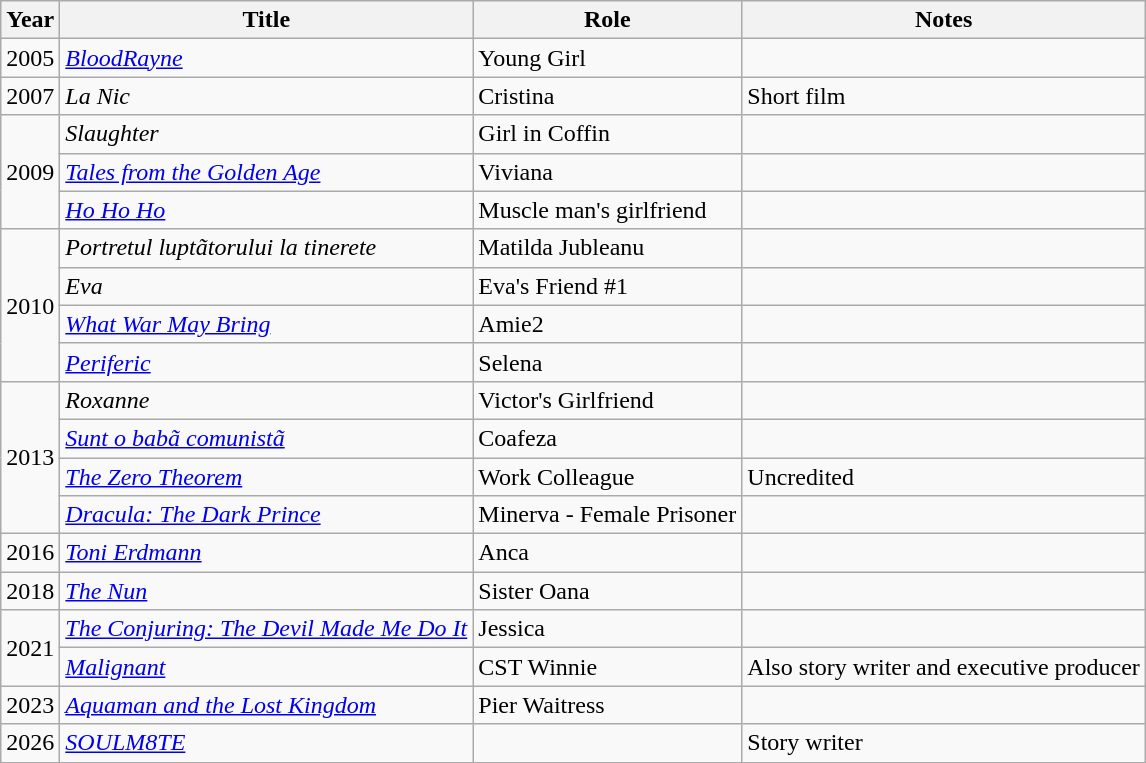<table class="wikitable">
<tr>
<th>Year</th>
<th>Title</th>
<th>Role</th>
<th>Notes</th>
</tr>
<tr>
<td>2005</td>
<td><em><a href='#'>BloodRayne</a></em></td>
<td>Young Girl</td>
<td></td>
</tr>
<tr>
<td>2007</td>
<td><em>La Nic</em></td>
<td>Cristina</td>
<td>Short film</td>
</tr>
<tr>
<td rowspan="3">2009</td>
<td><em>Slaughter</em></td>
<td>Girl in Coffin</td>
<td></td>
</tr>
<tr>
<td><em><a href='#'>Tales from the Golden Age</a></em></td>
<td>Viviana</td>
<td></td>
</tr>
<tr>
<td><em><a href='#'>Ho Ho Ho</a></em></td>
<td>Muscle man's girlfriend</td>
<td></td>
</tr>
<tr>
<td rowspan="4">2010</td>
<td><em>Portretul luptãtorului la tinerete</em></td>
<td>Matilda Jubleanu</td>
<td></td>
</tr>
<tr>
<td><em>Eva</em></td>
<td>Eva's Friend #1</td>
<td></td>
</tr>
<tr>
<td><em><a href='#'>What War May Bring</a></em></td>
<td>Amie2</td>
<td></td>
</tr>
<tr>
<td><em><a href='#'>Periferic</a></em></td>
<td>Selena</td>
<td></td>
</tr>
<tr>
<td rowspan="4">2013</td>
<td><em>Roxanne</em></td>
<td>Victor's Girlfriend</td>
<td></td>
</tr>
<tr>
<td><em><a href='#'>Sunt o babã comunistã</a></em></td>
<td>Coafeza</td>
<td></td>
</tr>
<tr>
<td><em><a href='#'>The Zero Theorem</a></em></td>
<td>Work Colleague</td>
<td>Uncredited</td>
</tr>
<tr>
<td><em><a href='#'>Dracula: The Dark Prince</a></em></td>
<td>Minerva - Female Prisoner</td>
<td></td>
</tr>
<tr>
<td>2016</td>
<td><em><a href='#'>Toni Erdmann</a></em></td>
<td>Anca</td>
<td></td>
</tr>
<tr>
<td>2018</td>
<td><em><a href='#'>The Nun</a></em></td>
<td>Sister Oana</td>
<td></td>
</tr>
<tr>
<td rowspan="2">2021</td>
<td><em><a href='#'>The Conjuring: The Devil Made Me Do It</a></em></td>
<td>Jessica</td>
<td></td>
</tr>
<tr>
<td><em><a href='#'>Malignant</a></em></td>
<td>CST Winnie</td>
<td>Also story writer and executive producer</td>
</tr>
<tr>
<td>2023</td>
<td><em><a href='#'>Aquaman and the Lost Kingdom</a></em></td>
<td>Pier Waitress</td>
<td></td>
</tr>
<tr>
<td>2026</td>
<td><em><a href='#'>SOULM8TE</a></em></td>
<td></td>
<td>Story writer</td>
</tr>
<tr>
</tr>
</table>
